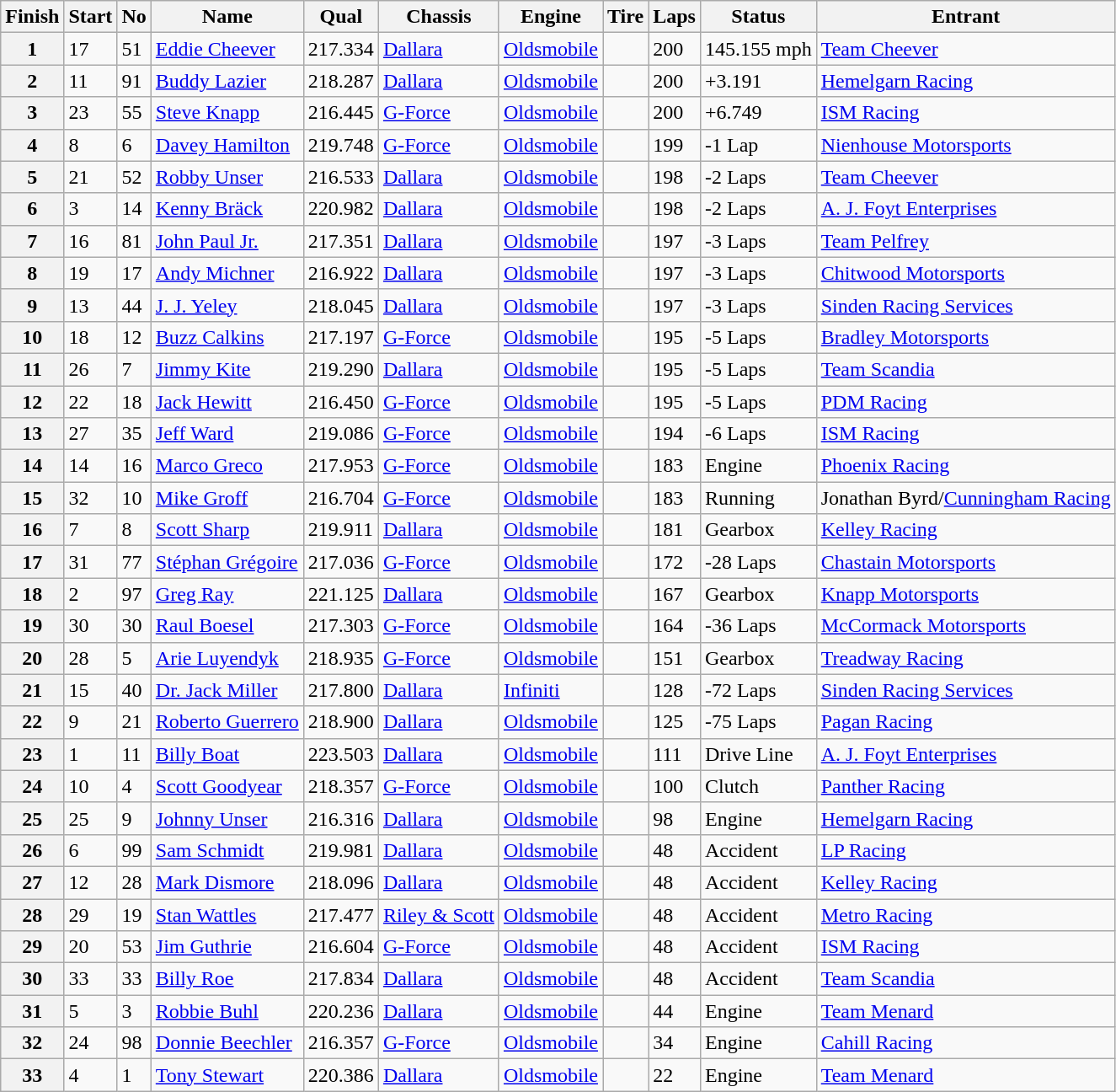<table class="wikitable">
<tr>
<th>Finish</th>
<th>Start</th>
<th>No</th>
<th>Name</th>
<th>Qual</th>
<th>Chassis</th>
<th>Engine</th>
<th>Tire</th>
<th>Laps</th>
<th>Status</th>
<th>Entrant</th>
</tr>
<tr>
<th>1</th>
<td>17</td>
<td>51</td>
<td> <a href='#'>Eddie Cheever</a></td>
<td>217.334</td>
<td><a href='#'>Dallara</a></td>
<td><a href='#'>Oldsmobile</a></td>
<td align=center></td>
<td>200</td>
<td>145.155 mph</td>
<td><a href='#'>Team Cheever</a></td>
</tr>
<tr>
<th>2</th>
<td>11</td>
<td>91</td>
<td> <a href='#'>Buddy Lazier</a> <strong></strong></td>
<td>218.287</td>
<td><a href='#'>Dallara</a></td>
<td><a href='#'>Oldsmobile</a></td>
<td align=center></td>
<td>200</td>
<td>+3.191</td>
<td><a href='#'>Hemelgarn Racing</a></td>
</tr>
<tr>
<th>3</th>
<td>23</td>
<td>55</td>
<td> <a href='#'>Steve Knapp</a> <strong></strong></td>
<td>216.445</td>
<td><a href='#'>G-Force</a></td>
<td><a href='#'>Oldsmobile</a></td>
<td align=center></td>
<td>200</td>
<td>+6.749</td>
<td><a href='#'>ISM Racing</a></td>
</tr>
<tr>
<th>4</th>
<td>8</td>
<td>6</td>
<td> <a href='#'>Davey Hamilton</a></td>
<td>219.748</td>
<td><a href='#'>G-Force</a></td>
<td><a href='#'>Oldsmobile</a></td>
<td align=center></td>
<td>199</td>
<td>-1 Lap</td>
<td><a href='#'>Nienhouse Motorsports</a></td>
</tr>
<tr>
<th>5</th>
<td>21</td>
<td>52</td>
<td> <a href='#'>Robby Unser</a> <strong></strong></td>
<td>216.533</td>
<td><a href='#'>Dallara</a></td>
<td><a href='#'>Oldsmobile</a></td>
<td align=center></td>
<td>198</td>
<td>-2 Laps</td>
<td><a href='#'>Team Cheever</a></td>
</tr>
<tr>
<th>6</th>
<td>3</td>
<td>14</td>
<td> <a href='#'>Kenny Bräck</a></td>
<td>220.982</td>
<td><a href='#'>Dallara</a></td>
<td><a href='#'>Oldsmobile</a></td>
<td align=center></td>
<td>198</td>
<td>-2 Laps</td>
<td><a href='#'>A. J. Foyt Enterprises</a></td>
</tr>
<tr>
<th>7</th>
<td>16</td>
<td>81</td>
<td> <a href='#'>John Paul Jr.</a></td>
<td>217.351</td>
<td><a href='#'>Dallara</a></td>
<td><a href='#'>Oldsmobile</a></td>
<td align=center></td>
<td>197</td>
<td>-3 Laps</td>
<td><a href='#'>Team Pelfrey</a></td>
</tr>
<tr>
<th>8</th>
<td>19</td>
<td>17</td>
<td> <a href='#'>Andy Michner</a> <strong></strong></td>
<td>216.922</td>
<td><a href='#'>Dallara</a></td>
<td><a href='#'>Oldsmobile</a></td>
<td align=center></td>
<td>197</td>
<td>-3 Laps</td>
<td><a href='#'>Chitwood Motorsports</a></td>
</tr>
<tr>
<th>9</th>
<td>13</td>
<td>44</td>
<td> <a href='#'>J. J. Yeley</a> <strong></strong></td>
<td>218.045</td>
<td><a href='#'>Dallara</a></td>
<td><a href='#'>Oldsmobile</a></td>
<td align=center></td>
<td>197</td>
<td>-3 Laps</td>
<td><a href='#'>Sinden Racing Services</a></td>
</tr>
<tr>
<th>10</th>
<td>18</td>
<td>12</td>
<td> <a href='#'>Buzz Calkins</a></td>
<td>217.197</td>
<td><a href='#'>G-Force</a></td>
<td><a href='#'>Oldsmobile</a></td>
<td align=center></td>
<td>195</td>
<td>-5 Laps</td>
<td><a href='#'>Bradley Motorsports</a></td>
</tr>
<tr>
<th>11</th>
<td>26</td>
<td>7</td>
<td> <a href='#'>Jimmy Kite</a> <strong></strong></td>
<td>219.290</td>
<td><a href='#'>Dallara</a></td>
<td><a href='#'>Oldsmobile</a></td>
<td align=center></td>
<td>195</td>
<td>-5 Laps</td>
<td><a href='#'>Team Scandia</a></td>
</tr>
<tr>
<th>12</th>
<td>22</td>
<td>18</td>
<td> <a href='#'>Jack Hewitt</a> <strong></strong></td>
<td>216.450</td>
<td><a href='#'>G-Force</a></td>
<td><a href='#'>Oldsmobile</a></td>
<td align=center></td>
<td>195</td>
<td>-5 Laps</td>
<td><a href='#'>PDM Racing</a></td>
</tr>
<tr>
<th>13</th>
<td>27</td>
<td>35</td>
<td> <a href='#'>Jeff Ward</a></td>
<td>219.086</td>
<td><a href='#'>G-Force</a></td>
<td><a href='#'>Oldsmobile</a></td>
<td align=center></td>
<td>194</td>
<td>-6 Laps</td>
<td><a href='#'>ISM Racing</a></td>
</tr>
<tr>
<th>14</th>
<td>14</td>
<td>16</td>
<td> <a href='#'>Marco Greco</a></td>
<td>217.953</td>
<td><a href='#'>G-Force</a></td>
<td><a href='#'>Oldsmobile</a></td>
<td align=center></td>
<td>183</td>
<td>Engine</td>
<td><a href='#'>Phoenix Racing</a></td>
</tr>
<tr>
<th>15</th>
<td>32</td>
<td>10</td>
<td> <a href='#'>Mike Groff</a></td>
<td>216.704</td>
<td><a href='#'>G-Force</a></td>
<td><a href='#'>Oldsmobile</a></td>
<td align=center></td>
<td>183</td>
<td>Running</td>
<td>Jonathan Byrd/<a href='#'>Cunningham Racing</a></td>
</tr>
<tr>
<th>16</th>
<td>7</td>
<td>8</td>
<td> <a href='#'>Scott Sharp</a></td>
<td>219.911</td>
<td><a href='#'>Dallara</a></td>
<td><a href='#'>Oldsmobile</a></td>
<td align=center></td>
<td>181</td>
<td>Gearbox</td>
<td><a href='#'>Kelley Racing</a></td>
</tr>
<tr>
<th>17</th>
<td>31</td>
<td>77</td>
<td> <a href='#'>Stéphan Grégoire</a></td>
<td>217.036</td>
<td><a href='#'>G-Force</a></td>
<td><a href='#'>Oldsmobile</a></td>
<td align=center></td>
<td>172</td>
<td>-28 Laps</td>
<td><a href='#'>Chastain Motorsports</a></td>
</tr>
<tr>
<th>18</th>
<td>2</td>
<td>97</td>
<td> <a href='#'>Greg Ray</a></td>
<td>221.125</td>
<td><a href='#'>Dallara</a></td>
<td><a href='#'>Oldsmobile</a></td>
<td align=center></td>
<td>167</td>
<td>Gearbox</td>
<td><a href='#'>Knapp Motorsports</a></td>
</tr>
<tr>
<th>19</th>
<td>30</td>
<td>30</td>
<td> <a href='#'>Raul Boesel</a></td>
<td>217.303</td>
<td><a href='#'>G-Force</a></td>
<td><a href='#'>Oldsmobile</a></td>
<td align=center></td>
<td>164</td>
<td>-36 Laps</td>
<td><a href='#'>McCormack Motorsports</a></td>
</tr>
<tr>
<th>20</th>
<td>28</td>
<td>5</td>
<td> <a href='#'>Arie Luyendyk</a> <strong></strong></td>
<td>218.935</td>
<td><a href='#'>G-Force</a></td>
<td><a href='#'>Oldsmobile</a></td>
<td align=center></td>
<td>151</td>
<td>Gearbox</td>
<td><a href='#'>Treadway Racing</a></td>
</tr>
<tr>
<th>21</th>
<td>15</td>
<td>40</td>
<td> <a href='#'>Dr. Jack Miller</a></td>
<td>217.800</td>
<td><a href='#'>Dallara</a></td>
<td><a href='#'>Infiniti</a></td>
<td align=center></td>
<td>128</td>
<td>-72 Laps</td>
<td><a href='#'>Sinden Racing Services</a></td>
</tr>
<tr>
<th>22</th>
<td>9</td>
<td>21</td>
<td> <a href='#'>Roberto Guerrero</a></td>
<td>218.900</td>
<td><a href='#'>Dallara</a></td>
<td><a href='#'>Oldsmobile</a></td>
<td align=center></td>
<td>125</td>
<td>-75 Laps</td>
<td><a href='#'>Pagan Racing</a></td>
</tr>
<tr>
<th>23</th>
<td>1</td>
<td>11</td>
<td> <a href='#'>Billy Boat</a></td>
<td>223.503</td>
<td><a href='#'>Dallara</a></td>
<td><a href='#'>Oldsmobile</a></td>
<td align=center></td>
<td>111</td>
<td>Drive Line</td>
<td><a href='#'>A. J. Foyt Enterprises</a></td>
</tr>
<tr>
<th>24</th>
<td>10</td>
<td>4</td>
<td> <a href='#'>Scott Goodyear</a></td>
<td>218.357</td>
<td><a href='#'>G-Force</a></td>
<td><a href='#'>Oldsmobile</a></td>
<td align=center></td>
<td>100</td>
<td>Clutch</td>
<td><a href='#'>Panther Racing</a></td>
</tr>
<tr>
<th>25</th>
<td>25</td>
<td>9</td>
<td> <a href='#'>Johnny Unser</a></td>
<td>216.316</td>
<td><a href='#'>Dallara</a></td>
<td><a href='#'>Oldsmobile</a></td>
<td align=center></td>
<td>98</td>
<td>Engine</td>
<td><a href='#'>Hemelgarn Racing</a></td>
</tr>
<tr>
<th>26</th>
<td>6</td>
<td>99</td>
<td> <a href='#'>Sam Schmidt</a></td>
<td>219.981</td>
<td><a href='#'>Dallara</a></td>
<td><a href='#'>Oldsmobile</a></td>
<td align=center></td>
<td>48</td>
<td>Accident</td>
<td><a href='#'>LP Racing</a></td>
</tr>
<tr>
<th>27</th>
<td>12</td>
<td>28</td>
<td> <a href='#'>Mark Dismore</a></td>
<td>218.096</td>
<td><a href='#'>Dallara</a></td>
<td><a href='#'>Oldsmobile</a></td>
<td align=center></td>
<td>48</td>
<td>Accident</td>
<td><a href='#'>Kelley Racing</a></td>
</tr>
<tr>
<th>28</th>
<td>29</td>
<td>19</td>
<td> <a href='#'>Stan Wattles</a> <strong></strong></td>
<td>217.477</td>
<td><a href='#'>Riley & Scott</a></td>
<td><a href='#'>Oldsmobile</a></td>
<td align=center></td>
<td>48</td>
<td>Accident</td>
<td><a href='#'>Metro Racing</a></td>
</tr>
<tr>
<th>29</th>
<td>20</td>
<td>53</td>
<td> <a href='#'>Jim Guthrie</a></td>
<td>216.604</td>
<td><a href='#'>G-Force</a></td>
<td><a href='#'>Oldsmobile</a></td>
<td align=center></td>
<td>48</td>
<td>Accident</td>
<td><a href='#'>ISM Racing</a></td>
</tr>
<tr>
<th>30</th>
<td>33</td>
<td>33</td>
<td> <a href='#'>Billy Roe</a></td>
<td>217.834</td>
<td><a href='#'>Dallara</a></td>
<td><a href='#'>Oldsmobile</a></td>
<td align=center></td>
<td>48</td>
<td>Accident</td>
<td><a href='#'>Team Scandia</a></td>
</tr>
<tr>
<th>31</th>
<td>5</td>
<td>3</td>
<td> <a href='#'>Robbie Buhl</a></td>
<td>220.236</td>
<td><a href='#'>Dallara</a></td>
<td><a href='#'>Oldsmobile</a></td>
<td align=center></td>
<td>44</td>
<td>Engine</td>
<td><a href='#'>Team Menard</a></td>
</tr>
<tr>
<th>32</th>
<td>24</td>
<td>98</td>
<td> <a href='#'>Donnie Beechler</a> <strong></strong></td>
<td>216.357</td>
<td><a href='#'>G-Force</a></td>
<td><a href='#'>Oldsmobile</a></td>
<td align=center></td>
<td>34</td>
<td>Engine</td>
<td><a href='#'>Cahill Racing</a></td>
</tr>
<tr>
<th>33</th>
<td>4</td>
<td>1</td>
<td> <a href='#'>Tony Stewart</a></td>
<td>220.386</td>
<td><a href='#'>Dallara</a></td>
<td><a href='#'>Oldsmobile</a></td>
<td align=center></td>
<td>22</td>
<td>Engine</td>
<td><a href='#'>Team Menard</a></td>
</tr>
</table>
